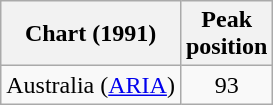<table class="wikitable">
<tr>
<th align="left">Chart (1991)</th>
<th align="left">Peak<br>position</th>
</tr>
<tr>
<td align="left">Australia (<a href='#'>ARIA</a>)</td>
<td align="center">93</td>
</tr>
</table>
